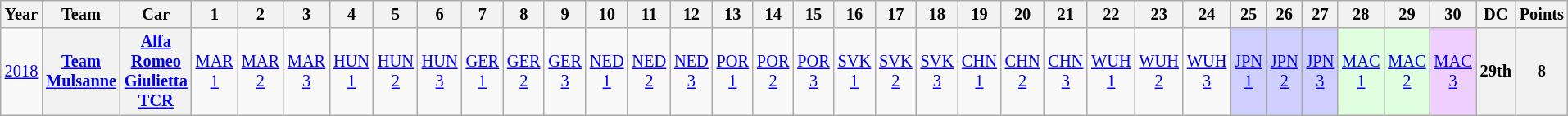<table class="wikitable" style="text-align:center; font-size:85%">
<tr>
<th>Year</th>
<th>Team</th>
<th>Car</th>
<th>1</th>
<th>2</th>
<th>3</th>
<th>4</th>
<th>5</th>
<th>6</th>
<th>7</th>
<th>8</th>
<th>9</th>
<th>10</th>
<th>11</th>
<th>12</th>
<th>13</th>
<th>14</th>
<th>15</th>
<th>16</th>
<th>17</th>
<th>18</th>
<th>19</th>
<th>20</th>
<th>21</th>
<th>22</th>
<th>23</th>
<th>24</th>
<th>25</th>
<th>26</th>
<th>27</th>
<th>28</th>
<th>29</th>
<th>30</th>
<th>DC</th>
<th>Points</th>
</tr>
<tr>
<td><a href='#'>2018</a></td>
<th><a href='#'>Team Mulsanne</a></th>
<th><a href='#'>Alfa Romeo Giulietta TCR</a></th>
<td><a href='#'>MAR<br>1</a></td>
<td><a href='#'>MAR<br>2</a></td>
<td><a href='#'>MAR<br>3</a></td>
<td><a href='#'>HUN<br>1</a></td>
<td><a href='#'>HUN<br>2</a></td>
<td><a href='#'>HUN<br>3</a></td>
<td><a href='#'>GER<br>1</a></td>
<td><a href='#'>GER<br>2</a></td>
<td><a href='#'>GER<br>3</a></td>
<td><a href='#'>NED<br>1</a></td>
<td><a href='#'>NED<br>2</a></td>
<td><a href='#'>NED<br>3</a></td>
<td><a href='#'>POR<br>1</a></td>
<td><a href='#'>POR<br>2</a></td>
<td><a href='#'>POR<br>3</a></td>
<td><a href='#'>SVK<br>1</a></td>
<td><a href='#'>SVK<br>2</a></td>
<td><a href='#'>SVK<br>3</a></td>
<td><a href='#'>CHN<br>1</a></td>
<td><a href='#'>CHN<br>2</a></td>
<td><a href='#'>CHN<br>3</a></td>
<td><a href='#'>WUH<br>1</a></td>
<td><a href='#'>WUH<br>2</a></td>
<td><a href='#'>WUH<br>3</a></td>
<td style="background:#CFCFFF;"><a href='#'>JPN<br>1</a><br></td>
<td style="background:#CFCFFF;"><a href='#'>JPN<br>2</a><br></td>
<td style="background:#CFCFFF;"><a href='#'>JPN<br>3</a><br></td>
<td style="background:#DFFFDF;"><a href='#'>MAC<br>1</a><br></td>
<td style="background:#DFFFDF;"><a href='#'>MAC<br>2</a><br></td>
<td style="background:#EFCFFF;"><a href='#'>MAC<br>3</a><br></td>
<th>29th</th>
<th>8</th>
</tr>
</table>
